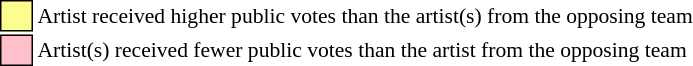<table class="toccolours" style="font-size: 90%; white-space: nowrap;">
<tr>
<td style="background:#fdfc8f; border:1px solid black;">     </td>
<td>Artist received higher public votes than the artist(s) from the opposing team</td>
</tr>
<tr>
<td style="background:pink; border:1px solid black;">     </td>
<td>Artist(s) received fewer public votes than the artist from the opposing team</td>
</tr>
</table>
